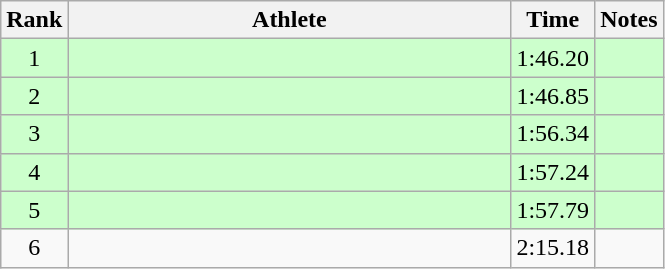<table class="wikitable" style="text-align:center">
<tr>
<th>Rank</th>
<th Style="width:18em">Athlete</th>
<th>Time</th>
<th>Notes</th>
</tr>
<tr style="background:#cfc">
<td>1</td>
<td style="text-align:left"></td>
<td>1:46.20</td>
<td></td>
</tr>
<tr style="background:#cfc">
<td>2</td>
<td style="text-align:left"></td>
<td>1:46.85</td>
<td></td>
</tr>
<tr style="background:#cfc">
<td>3</td>
<td style="text-align:left"></td>
<td>1:56.34</td>
<td></td>
</tr>
<tr style="background:#cfc">
<td>4</td>
<td style="text-align:left"></td>
<td>1:57.24</td>
<td></td>
</tr>
<tr style="background:#cfc">
<td>5</td>
<td style="text-align:left"></td>
<td>1:57.79</td>
<td></td>
</tr>
<tr>
<td>6</td>
<td style="text-align:left"></td>
<td>2:15.18</td>
<td></td>
</tr>
</table>
